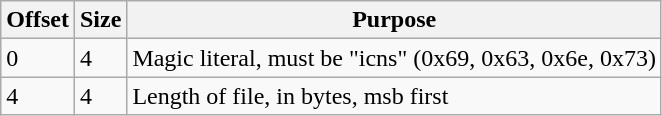<table class="wikitable">
<tr>
<th>Offset</th>
<th>Size</th>
<th>Purpose</th>
</tr>
<tr>
<td>0</td>
<td>4</td>
<td>Magic literal, must be "icns" (0x69, 0x63, 0x6e, 0x73)</td>
</tr>
<tr>
<td>4</td>
<td>4</td>
<td>Length of file, in bytes, msb first</td>
</tr>
</table>
